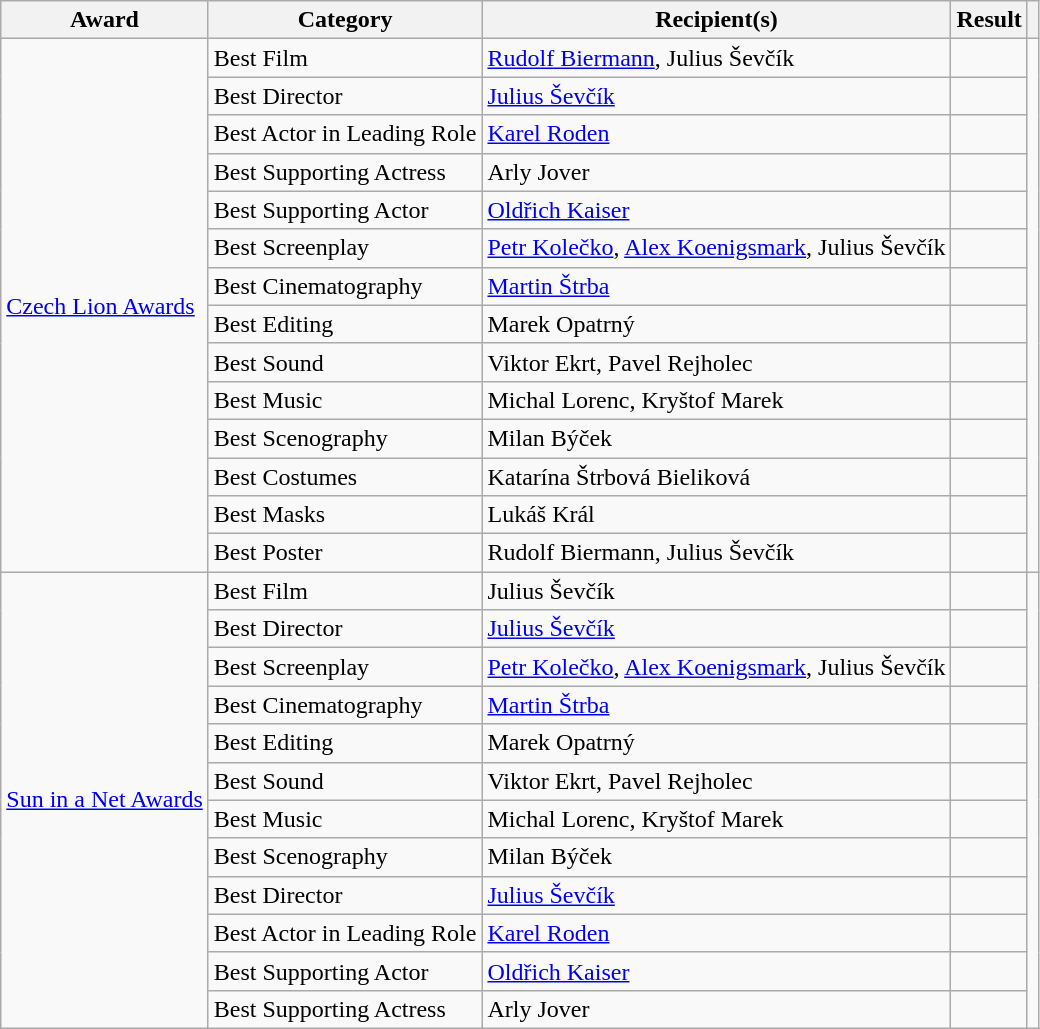<table class="wikitable sortable">
<tr>
<th scope="col">Award</th>
<th scope="col">Category</th>
<th scope="col">Recipient(s)</th>
<th scope="col">Result</th>
<th scope="col" class="unsortable"></th>
</tr>
<tr>
<td rowspan="14"><a href='#'>Czech Lion Awards</a></td>
<td>Best Film</td>
<td><a href='#'>Rudolf Biermann</a>, Julius Ševčík</td>
<td></td>
<td rowspan="14"></td>
</tr>
<tr>
<td>Best Director</td>
<td><a href='#'>Julius Ševčík</a></td>
<td></td>
</tr>
<tr>
<td>Best Actor in Leading Role</td>
<td><a href='#'>Karel Roden</a></td>
<td></td>
</tr>
<tr>
<td>Best Supporting Actress</td>
<td>Arly Jover</td>
<td></td>
</tr>
<tr>
<td>Best Supporting Actor</td>
<td><a href='#'>Oldřich Kaiser</a></td>
<td></td>
</tr>
<tr>
<td>Best Screenplay</td>
<td><a href='#'>Petr Kolečko</a>, <a href='#'>Alex Koenigsmark</a>, Julius Ševčík</td>
<td></td>
</tr>
<tr>
<td>Best Cinematography</td>
<td><a href='#'>Martin Štrba</a></td>
<td></td>
</tr>
<tr>
<td>Best Editing</td>
<td>Marek Opatrný</td>
<td></td>
</tr>
<tr>
<td>Best Sound</td>
<td>Viktor Ekrt, Pavel Rejholec</td>
<td></td>
</tr>
<tr>
<td>Best Music</td>
<td>Michal Lorenc, Kryštof Marek</td>
<td></td>
</tr>
<tr>
<td>Best Scenography</td>
<td>Milan Býček</td>
<td></td>
</tr>
<tr>
<td>Best Costumes</td>
<td>Katarína Štrbová Bieliková</td>
<td></td>
</tr>
<tr>
<td>Best Masks</td>
<td>Lukáš Král</td>
<td></td>
</tr>
<tr>
<td>Best Poster</td>
<td>Rudolf Biermann, Julius Ševčík</td>
<td></td>
</tr>
<tr>
<td rowspan="13"><a href='#'>Sun in a Net Awards</a></td>
<td>Best Film</td>
<td>Julius Ševčík</td>
<td></td>
<td rowspan="13"></td>
</tr>
<tr>
<td>Best Director</td>
<td><a href='#'>Julius Ševčík</a></td>
<td></td>
</tr>
<tr>
<td>Best Screenplay</td>
<td><a href='#'>Petr Kolečko</a>, <a href='#'>Alex Koenigsmark</a>, Julius Ševčík</td>
<td></td>
</tr>
<tr>
<td>Best Cinematography</td>
<td><a href='#'>Martin Štrba</a></td>
<td></td>
</tr>
<tr>
<td>Best Editing</td>
<td>Marek Opatrný</td>
<td></td>
</tr>
<tr>
<td>Best Sound</td>
<td>Viktor Ekrt, Pavel Rejholec</td>
<td></td>
</tr>
<tr>
<td>Best Music</td>
<td>Michal Lorenc, Kryštof Marek</td>
<td></td>
</tr>
<tr>
<td>Best Scenography</td>
<td>Milan Býček</td>
<td></td>
</tr>
<tr>
<td>Best Director</td>
<td><a href='#'>Julius Ševčík</a></td>
<td></td>
</tr>
<tr>
<td>Best Actor in Leading Role</td>
<td><a href='#'>Karel Roden</a></td>
<td></td>
</tr>
<tr>
<td>Best Supporting Actor</td>
<td><a href='#'>Oldřich Kaiser</a></td>
<td></td>
</tr>
<tr>
<td>Best Supporting Actress</td>
<td>Arly Jover</td>
<td></td>
</tr>
</table>
